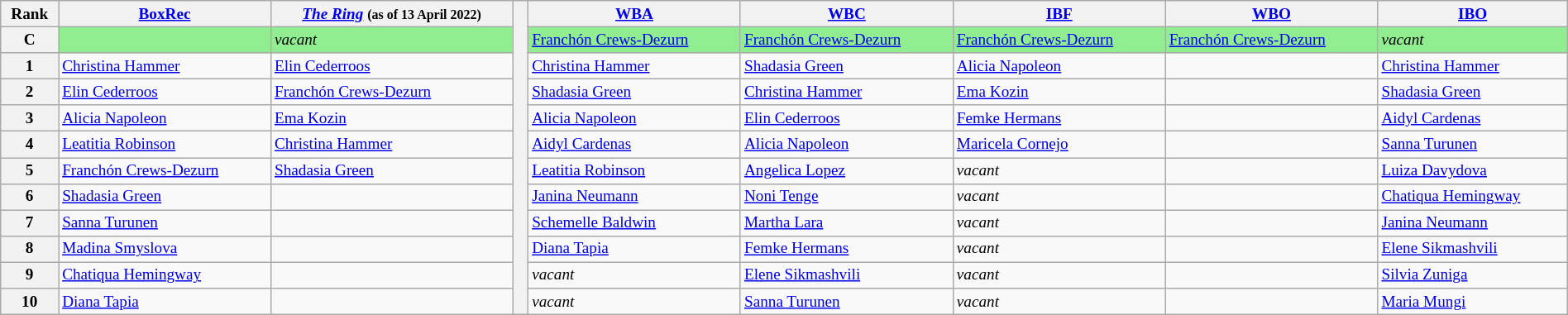<table class="wikitable" style="text-align:left; font-size:80%; width:100%;">
<tr>
<th>Rank</th>
<th><a href='#'>BoxRec</a></th>
<th><em><a href='#'>The Ring</a></em> <small>(as of 13 April 2022)</small></th>
<th rowspan="12" style="width:1%;"></th>
<th><a href='#'>WBA</a></th>
<th><a href='#'>WBC</a></th>
<th><a href='#'>IBF</a></th>
<th><a href='#'>WBO</a></th>
<th><a href='#'>IBO</a></th>
</tr>
<tr style="background:lightgreen;">
<th scope="row">C</th>
<td></td>
<td><em>vacant</em></td>
<td> <a href='#'>Franchón Crews-Dezurn</a></td>
<td> <a href='#'>Franchón Crews-Dezurn</a></td>
<td> <a href='#'>Franchón Crews-Dezurn</a></td>
<td> <a href='#'>Franchón Crews-Dezurn</a></td>
<td><em>vacant</em></td>
</tr>
<tr>
<th scope="row">1</th>
<td> <a href='#'>Christina Hammer</a></td>
<td> <a href='#'>Elin Cederroos</a></td>
<td> <a href='#'>Christina Hammer</a></td>
<td> <a href='#'>Shadasia Green</a></td>
<td> <a href='#'>Alicia Napoleon</a></td>
<td></td>
<td> <a href='#'>Christina Hammer</a></td>
</tr>
<tr>
<th scope="row">2</th>
<td> <a href='#'>Elin Cederroos</a></td>
<td> <a href='#'>Franchón Crews-Dezurn</a></td>
<td> <a href='#'>Shadasia Green</a></td>
<td> <a href='#'>Christina Hammer</a></td>
<td> <a href='#'>Ema Kozin</a></td>
<td></td>
<td> <a href='#'>Shadasia Green</a></td>
</tr>
<tr>
<th scope="row">3</th>
<td> <a href='#'>Alicia Napoleon</a></td>
<td> <a href='#'>Ema Kozin</a></td>
<td> <a href='#'>Alicia Napoleon</a></td>
<td> <a href='#'>Elin Cederroos</a></td>
<td> <a href='#'>Femke Hermans</a></td>
<td></td>
<td> <a href='#'>Aidyl Cardenas</a></td>
</tr>
<tr>
<th scope="row">4</th>
<td> <a href='#'>Leatitia Robinson</a></td>
<td> <a href='#'>Christina Hammer</a></td>
<td> <a href='#'>Aidyl Cardenas</a></td>
<td> <a href='#'>Alicia Napoleon</a></td>
<td> <a href='#'>Maricela Cornejo</a></td>
<td></td>
<td> <a href='#'>Sanna Turunen</a></td>
</tr>
<tr>
<th scope="row">5</th>
<td> <a href='#'>Franchón Crews-Dezurn</a></td>
<td> <a href='#'>Shadasia Green</a></td>
<td> <a href='#'>Leatitia Robinson</a></td>
<td> <a href='#'>Angelica Lopez</a></td>
<td><em>vacant</em></td>
<td></td>
<td> <a href='#'>Luiza Davydova</a></td>
</tr>
<tr>
<th scope="row">6</th>
<td> <a href='#'>Shadasia Green</a></td>
<td></td>
<td> <a href='#'>Janina Neumann</a></td>
<td> <a href='#'>Noni Tenge</a></td>
<td><em>vacant</em></td>
<td></td>
<td> <a href='#'>Chatiqua Hemingway</a></td>
</tr>
<tr>
<th scope="row">7</th>
<td> <a href='#'>Sanna Turunen</a></td>
<td></td>
<td> <a href='#'>Schemelle Baldwin</a></td>
<td> <a href='#'>Martha Lara</a></td>
<td><em>vacant</em></td>
<td></td>
<td> <a href='#'>Janina Neumann</a></td>
</tr>
<tr>
<th scope="row">8</th>
<td> <a href='#'>Madina Smyslova</a></td>
<td></td>
<td> <a href='#'>Diana Tapia</a></td>
<td> <a href='#'>Femke Hermans</a></td>
<td><em>vacant</em></td>
<td></td>
<td> <a href='#'>Elene Sikmashvili</a></td>
</tr>
<tr>
<th scope="row">9</th>
<td> <a href='#'>Chatiqua Hemingway</a></td>
<td></td>
<td><em>vacant</em></td>
<td> <a href='#'>Elene Sikmashvili</a></td>
<td><em>vacant</em></td>
<td></td>
<td> <a href='#'>Silvia Zuniga</a></td>
</tr>
<tr>
<th scope="row">10</th>
<td> <a href='#'>Diana Tapia</a></td>
<td></td>
<td><em>vacant</em></td>
<td> <a href='#'>Sanna Turunen</a></td>
<td><em>vacant</em></td>
<td></td>
<td> <a href='#'>Maria Mungi</a></td>
</tr>
</table>
